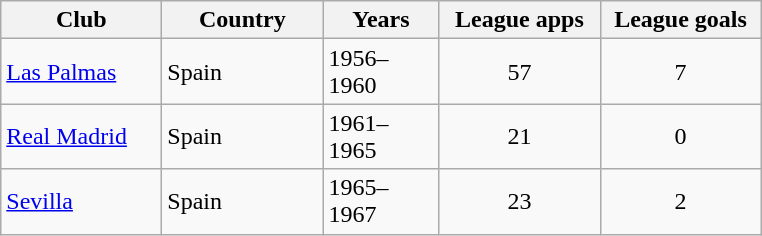<table class="wikitable" style="background:"text-align:center">
<tr>
<th width="100">Club</th>
<th width="100">Country</th>
<th width="70">Years</th>
<th width="100">League apps</th>
<th width="100">League goals</th>
</tr>
<tr>
<td><a href='#'>Las Palmas</a></td>
<td> Spain</td>
<td>1956–1960</td>
<td align=center>57</td>
<td align=center>7</td>
</tr>
<tr>
<td><a href='#'>Real Madrid</a></td>
<td> Spain</td>
<td>1961–1965</td>
<td align=center>21</td>
<td align=center>0</td>
</tr>
<tr>
<td><a href='#'>Sevilla</a></td>
<td> Spain</td>
<td>1965–1967</td>
<td align=center>23</td>
<td align=center>2</td>
</tr>
</table>
